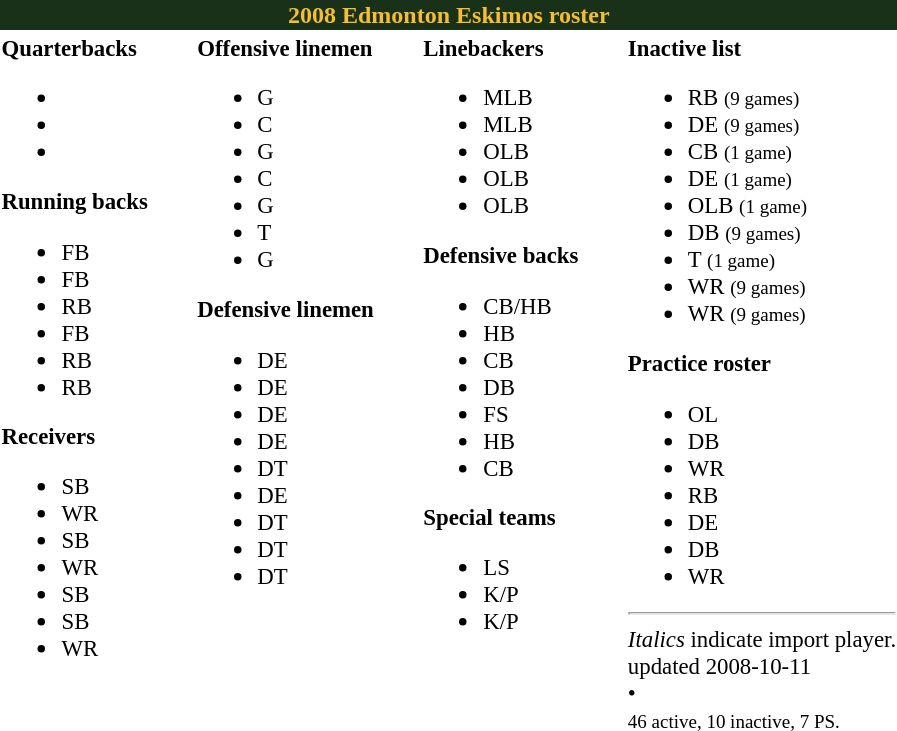<table class="toccolours" style="text-align: left;">
<tr>
<th colspan="7" style="background-color: #183118; color: #f7bd30; text-align: center">2008 Edmonton Eskimos roster</th>
</tr>
<tr>
<td style="font-size: 95%;" valign="top"><strong>Quarterbacks</strong><br><ul><li></li><li></li><li></li></ul><strong>Running backs</strong><ul><li> FB</li><li> FB</li><li> RB</li><li> FB</li><li> RB</li><li> RB</li></ul><strong>Receivers</strong><ul><li> SB</li><li> WR</li><li> SB</li><li> WR</li><li> SB</li><li> SB</li><li> WR</li></ul></td>
<td style="width: 25px;"></td>
<td style="font-size: 95%;" valign="top"><strong>Offensive linemen</strong><br><ul><li> G</li><li> C</li><li> G</li><li> C</li><li> G</li><li> T</li><li> G</li></ul><strong>Defensive linemen</strong><ul><li> DE</li><li> DE</li><li> DE</li><li> DE</li><li> DT</li><li> DE</li><li> DT</li><li> DT</li><li> DT</li></ul></td>
<td style="width: 25px;"></td>
<td style="font-size: 95%;" valign="top"><strong>Linebackers</strong><br><ul><li> MLB</li><li> MLB</li><li> OLB</li><li> OLB</li><li> OLB</li></ul><strong>Defensive backs</strong><ul><li> CB/HB</li><li> HB</li><li> CB</li><li> DB</li><li> FS</li><li> HB</li><li> CB</li></ul><strong>Special teams</strong><ul><li> LS</li><li> K/P</li><li> K/P</li></ul></td>
<td style="width: 25px;"></td>
<td style="font-size: 95%;" valign="top"><strong>Inactive list</strong><br><ul><li> RB <small>(9 games)</small> </li><li> DE <small>(9 games)</small> </li><li> CB <small>(1 game)</small> </li><li> DE <small>(1 game)</small> </li><li> OLB <small>(1 game)</small> </li><li> DB <small>(9 games)</small> </li><li> T <small>(1 game)</small> </li><li> WR <small>(9 games)</small> </li><li> WR <small>(9 games)</small> </li></ul><strong>Practice roster</strong><ul><li> OL</li><li> DB</li><li> WR</li><li> RB</li><li> DE</li><li> DB</li><li> WR</li></ul><hr>
<em>Italics</em> indicate import player.<br>
<span></span> updated 2008-10-11<br>
<span></span> • <span></span><br>
<small>46 active, 10 inactive, 7 PS.</small></td>
</tr>
</table>
